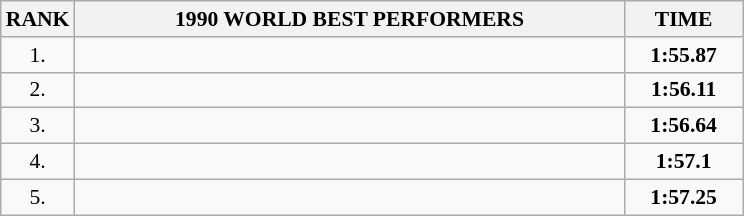<table class="wikitable" style="border-collapse: collapse; font-size: 90%;">
<tr>
<th>RANK</th>
<th align="center" style="width: 25em">1990 WORLD BEST PERFORMERS</th>
<th align="center" style="width: 5em">TIME</th>
</tr>
<tr>
<td align="center">1.</td>
<td></td>
<td align="center"><strong>1:55.87</strong></td>
</tr>
<tr>
<td align="center">2.</td>
<td></td>
<td align="center"><strong>1:56.11</strong></td>
</tr>
<tr>
<td align="center">3.</td>
<td></td>
<td align="center"><strong>1:56.64</strong></td>
</tr>
<tr>
<td align="center">4.</td>
<td></td>
<td align="center"><strong>1:57.1</strong></td>
</tr>
<tr>
<td align="center">5.</td>
<td></td>
<td align="center"><strong>1:57.25</strong></td>
</tr>
</table>
